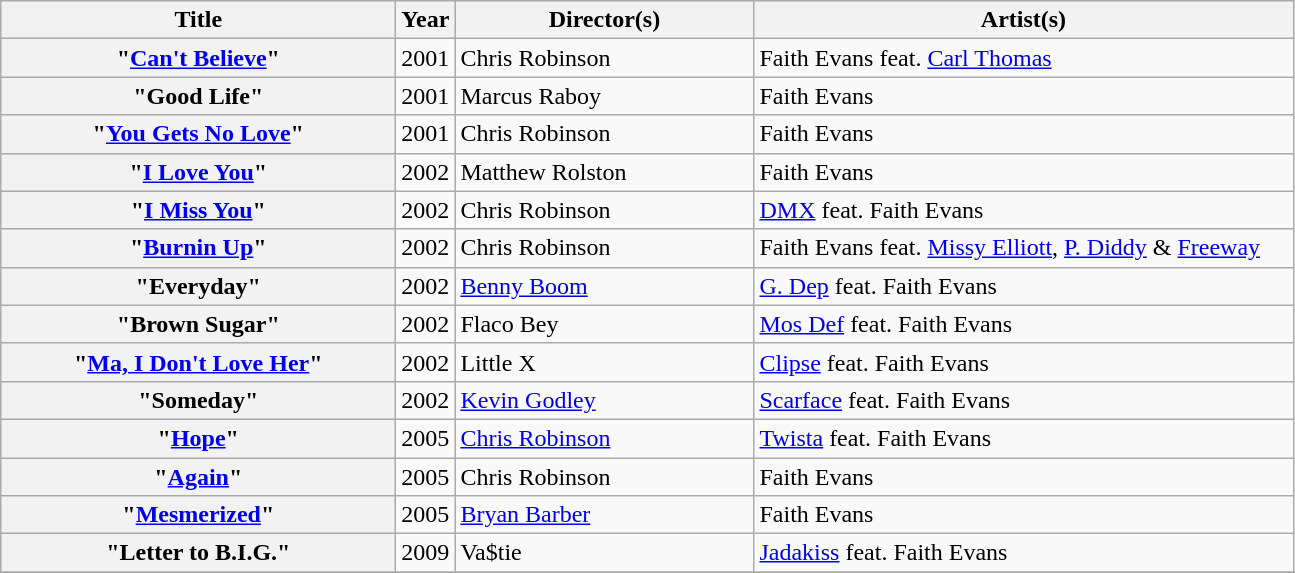<table class="wikitable plainrowheaders sortable" border="1">
<tr>
<th scope="col" style="width:16em;">Title</th>
<th scope="col">Year</th>
<th scope="col" style="width:12em;">Director(s)</th>
<th scope="col" style="width:22em;">Artist(s)</th>
</tr>
<tr>
<th scope="row">"<a href='#'>Can't Believe</a>"</th>
<td style="text-align:center;">2001</td>
<td>Chris Robinson</td>
<td>Faith Evans feat. <a href='#'>Carl Thomas</a></td>
</tr>
<tr>
<th scope="row">"Good Life"</th>
<td style="text-align:center;">2001</td>
<td>Marcus Raboy</td>
<td>Faith Evans</td>
</tr>
<tr>
<th scope="row">"<a href='#'>You Gets No Love</a>"</th>
<td style="text-align:center;">2001</td>
<td>Chris Robinson</td>
<td>Faith Evans</td>
</tr>
<tr>
<th scope="row">"<a href='#'>I Love You</a>"</th>
<td style="text-align:center;">2002</td>
<td>Matthew Rolston</td>
<td>Faith Evans</td>
</tr>
<tr>
<th scope="row">"<a href='#'>I Miss You</a>"</th>
<td style="text-align:center;">2002</td>
<td>Chris Robinson</td>
<td><a href='#'>DMX</a> feat. Faith Evans</td>
</tr>
<tr>
<th scope="row">"<a href='#'>Burnin Up</a>"</th>
<td style="text-align:center;">2002</td>
<td>Chris Robinson</td>
<td>Faith Evans feat. <a href='#'>Missy Elliott</a>, <a href='#'>P. Diddy</a> & <a href='#'>Freeway</a></td>
</tr>
<tr>
<th scope="row">"Everyday"</th>
<td style="text-align:center;">2002</td>
<td><a href='#'>Benny Boom</a></td>
<td><a href='#'>G. Dep</a> feat. Faith Evans</td>
</tr>
<tr>
<th scope="row">"Brown Sugar"</th>
<td style="text-align:center;">2002</td>
<td>Flaco Bey</td>
<td><a href='#'>Mos Def</a> feat. Faith Evans</td>
</tr>
<tr>
<th scope="row">"<a href='#'>Ma, I Don't Love Her</a>"</th>
<td style="text-align:center;">2002</td>
<td>Little X</td>
<td><a href='#'>Clipse</a> feat. Faith Evans</td>
</tr>
<tr>
<th scope="row">"Someday"</th>
<td style="text-align:center;">2002</td>
<td><a href='#'>Kevin Godley</a></td>
<td><a href='#'>Scarface</a> feat. Faith Evans</td>
</tr>
<tr>
<th scope="row">"<a href='#'>Hope</a>"</th>
<td style="text-align:center;">2005</td>
<td><a href='#'>Chris Robinson</a></td>
<td><a href='#'>Twista</a> feat. Faith Evans</td>
</tr>
<tr>
<th scope="row">"<a href='#'>Again</a>"</th>
<td style="text-align:center;">2005</td>
<td>Chris Robinson</td>
<td>Faith Evans</td>
</tr>
<tr>
<th scope="row">"<a href='#'>Mesmerized</a>"</th>
<td style="text-align:center;">2005</td>
<td><a href='#'>Bryan Barber</a></td>
<td>Faith Evans</td>
</tr>
<tr>
<th scope="row">"Letter to B.I.G."</th>
<td style="text-align:center;">2009</td>
<td>Va$tie</td>
<td><a href='#'>Jadakiss</a> feat. Faith Evans</td>
</tr>
<tr>
</tr>
</table>
